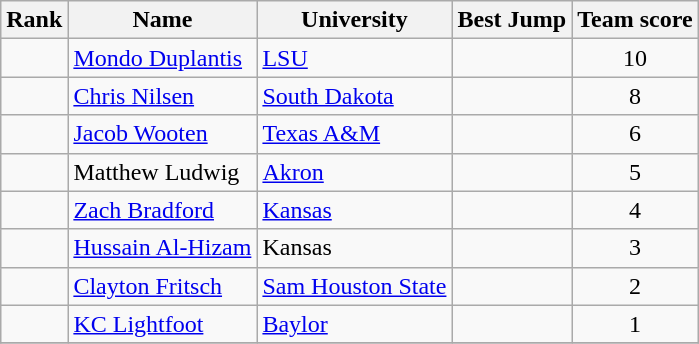<table class="wikitable sortable" style="text-align:center">
<tr>
<th>Rank</th>
<th>Name</th>
<th>University</th>
<th>Best Jump</th>
<th>Team score</th>
</tr>
<tr>
<td></td>
<td align=left><a href='#'>Mondo Duplantis</a> </td>
<td align=left><a href='#'>LSU</a></td>
<td><strong></strong></td>
<td>10</td>
</tr>
<tr>
<td></td>
<td align=left><a href='#'>Chris Nilsen</a></td>
<td align=left><a href='#'>South Dakota</a></td>
<td><strong></strong></td>
<td>8</td>
</tr>
<tr>
<td></td>
<td align=left><a href='#'>Jacob Wooten</a></td>
<td align=left><a href='#'>Texas A&M</a></td>
<td><strong></strong></td>
<td>6</td>
</tr>
<tr>
<td></td>
<td align=left>Matthew Ludwig</td>
<td align=left><a href='#'>Akron</a></td>
<td><strong></strong></td>
<td>5</td>
</tr>
<tr>
<td></td>
<td align=left><a href='#'>Zach Bradford</a></td>
<td align=left><a href='#'>Kansas</a></td>
<td><strong></strong></td>
<td>4</td>
</tr>
<tr>
<td></td>
<td align=left><a href='#'>Hussain Al-Hizam</a> </td>
<td align=left>Kansas</td>
<td><strong></strong></td>
<td>3</td>
</tr>
<tr>
<td></td>
<td align=left><a href='#'>Clayton Fritsch</a></td>
<td align=left><a href='#'>Sam Houston State</a></td>
<td><strong></strong></td>
<td>2</td>
</tr>
<tr>
<td></td>
<td align=left><a href='#'>KC Lightfoot</a></td>
<td align=left><a href='#'>Baylor</a></td>
<td><strong></strong></td>
<td>1</td>
</tr>
<tr>
</tr>
</table>
